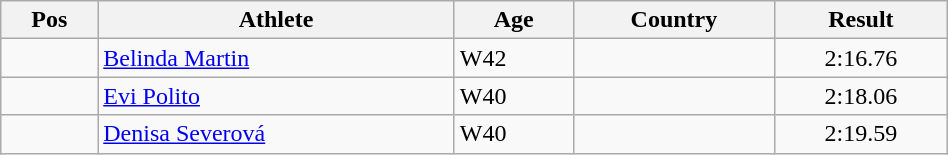<table class="wikitable"  style="text-align:center; width:50%;">
<tr>
<th>Pos</th>
<th>Athlete</th>
<th>Age</th>
<th>Country</th>
<th>Result</th>
</tr>
<tr>
<td align=center></td>
<td align=left><a href='#'>Belinda Martin</a></td>
<td align=left>W42</td>
<td align=left></td>
<td>2:16.76</td>
</tr>
<tr>
<td align=center></td>
<td align=left><a href='#'>Evi Polito</a></td>
<td align=left>W40</td>
<td align=left></td>
<td>2:18.06</td>
</tr>
<tr>
<td align=center></td>
<td align=left><a href='#'>Denisa Severová</a></td>
<td align=left>W40</td>
<td align=left></td>
<td>2:19.59</td>
</tr>
</table>
